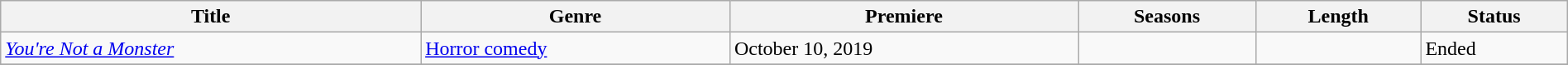<table class="wikitable sortable" style="width:100%;">
<tr>
<th>Title</th>
<th>Genre</th>
<th>Premiere</th>
<th>Seasons</th>
<th>Length</th>
<th>Status</th>
</tr>
<tr>
<td><em><a href='#'>You're Not a Monster</a></em></td>
<td><a href='#'>Horror comedy</a></td>
<td>October 10, 2019</td>
<td></td>
<td></td>
<td>Ended</td>
</tr>
<tr>
</tr>
</table>
